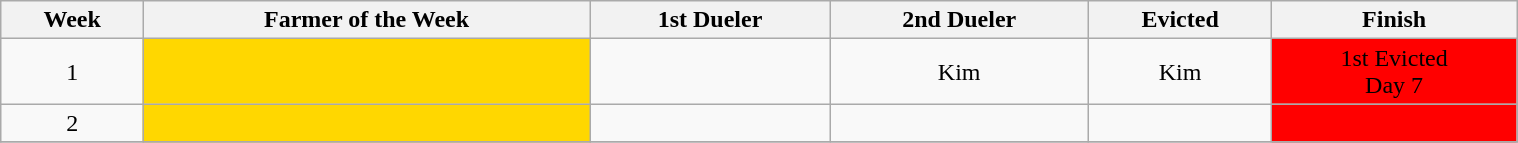<table class="wikitable" style="font-size:100%; text-align:center; width: 80%; margin-left: auto; margin-right: auto;">
<tr>
<th>Week</th>
<th>Farmer of the Week</th>
<th>1st Dueler</th>
<th>2nd Dueler</th>
<th>Evicted</th>
<th>Finish</th>
</tr>
<tr>
<td>1</td>
<td style="background:gold;"></td>
<td></td>
<td>Kim</td>
<td>Kim</td>
<td style="background:#ff0000">1st Evicted<br>Day 7</td>
</tr>
<tr>
<td>2</td>
<td style="background:gold;"></td>
<td></td>
<td></td>
<td></td>
<td style="background:#ff0000"></td>
</tr>
<tr>
</tr>
</table>
